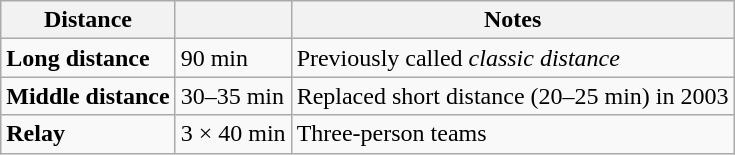<table class="wikitable">
<tr>
<th>Distance</th>
<th></th>
<th>Notes</th>
</tr>
<tr>
<td><strong>Long distance</strong></td>
<td>90 min</td>
<td>Previously called <em>classic distance</em></td>
</tr>
<tr>
<td><strong>Middle distance</strong></td>
<td>30–35 min</td>
<td>Replaced short distance (20–25 min) in 2003</td>
</tr>
<tr>
<td><strong>Relay</strong></td>
<td>3 × 40 min</td>
<td>Three-person teams</td>
</tr>
</table>
